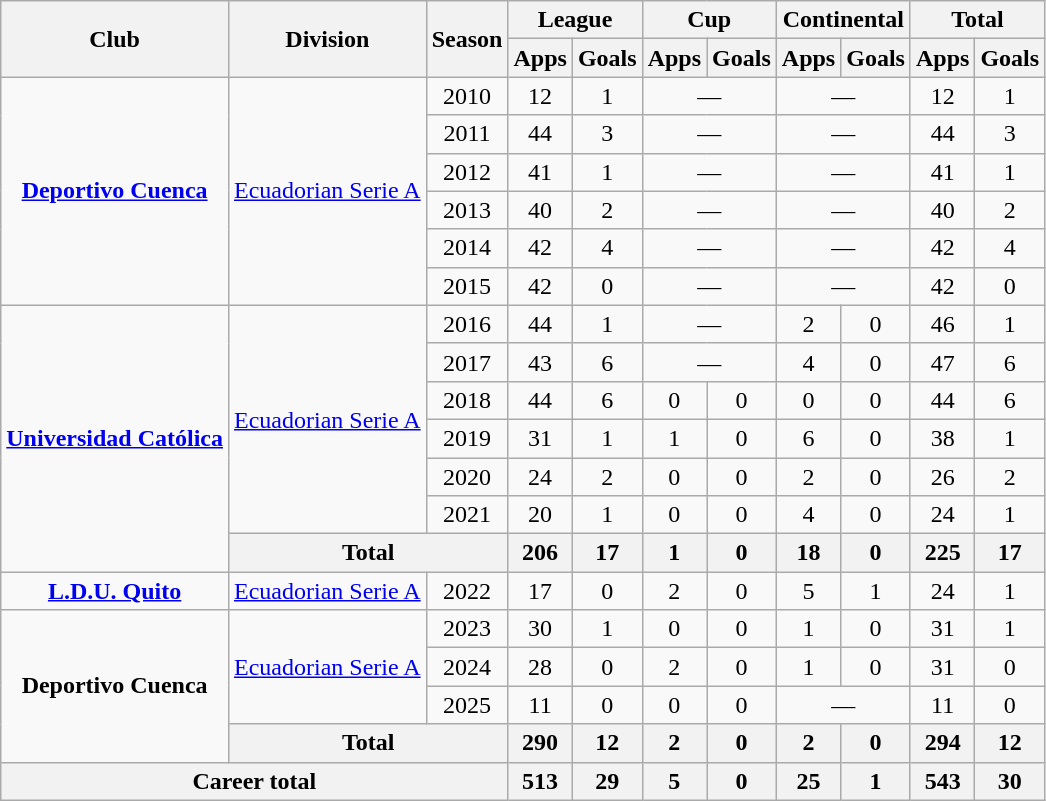<table class="wikitable center" style="text-align: center;">
<tr>
<th rowspan="2">Club</th>
<th rowspan="2">Division</th>
<th rowspan="2">Season</th>
<th colspan="2">League</th>
<th colspan="2">Cup</th>
<th colspan="2">Continental</th>
<th colspan="2">Total</th>
</tr>
<tr>
<th>Apps</th>
<th>Goals</th>
<th>Apps</th>
<th>Goals</th>
<th>Apps</th>
<th>Goals</th>
<th>Apps</th>
<th>Goals</th>
</tr>
<tr>
<td rowspan="6"><strong><a href='#'>Deportivo Cuenca</a></strong></td>
<td rowspan="6"><a href='#'>Ecuadorian Serie A</a></td>
<td>2010</td>
<td>12</td>
<td>1</td>
<td colspan="2">—</td>
<td colspan="2">—</td>
<td>12</td>
<td>1</td>
</tr>
<tr>
<td>2011</td>
<td>44</td>
<td>3</td>
<td colspan="2">—</td>
<td colspan="2">—</td>
<td>44</td>
<td>3</td>
</tr>
<tr>
<td>2012</td>
<td>41</td>
<td>1</td>
<td colspan="2">—</td>
<td colspan="2">—</td>
<td>41</td>
<td>1</td>
</tr>
<tr>
<td>2013</td>
<td>40</td>
<td>2</td>
<td colspan="2">—</td>
<td colspan="2">—</td>
<td>40</td>
<td>2</td>
</tr>
<tr>
<td>2014</td>
<td>42</td>
<td>4</td>
<td colspan="2">—</td>
<td colspan="2">—</td>
<td>42</td>
<td>4</td>
</tr>
<tr>
<td>2015</td>
<td>42</td>
<td>0</td>
<td colspan="2">—</td>
<td colspan="2">—</td>
<td>42</td>
<td>0</td>
</tr>
<tr>
<td rowspan="7"><strong><a href='#'>Universidad Católica</a></strong></td>
<td rowspan="6"><a href='#'>Ecuadorian Serie A</a></td>
<td>2016</td>
<td>44</td>
<td>1</td>
<td colspan="2">—</td>
<td>2</td>
<td>0</td>
<td>46</td>
<td>1</td>
</tr>
<tr>
<td>2017</td>
<td>43</td>
<td>6</td>
<td colspan="2">—</td>
<td>4</td>
<td>0</td>
<td>47</td>
<td>6</td>
</tr>
<tr>
<td>2018</td>
<td>44</td>
<td>6</td>
<td>0</td>
<td>0</td>
<td>0</td>
<td>0</td>
<td>44</td>
<td>6</td>
</tr>
<tr>
<td>2019</td>
<td>31</td>
<td>1</td>
<td>1</td>
<td>0</td>
<td>6</td>
<td>0</td>
<td>38</td>
<td>1</td>
</tr>
<tr>
<td>2020</td>
<td>24</td>
<td>2</td>
<td>0</td>
<td>0</td>
<td>2</td>
<td>0</td>
<td>26</td>
<td>2</td>
</tr>
<tr>
<td>2021</td>
<td>20</td>
<td>1</td>
<td>0</td>
<td>0</td>
<td>4</td>
<td>0</td>
<td>24</td>
<td>1</td>
</tr>
<tr>
<th colspan="2">Total</th>
<th>206</th>
<th>17</th>
<th>1</th>
<th>0</th>
<th>18</th>
<th>0</th>
<th>225</th>
<th>17</th>
</tr>
<tr>
<td><strong><a href='#'>L.D.U. Quito</a></strong></td>
<td><a href='#'>Ecuadorian Serie A</a></td>
<td>2022</td>
<td>17</td>
<td>0</td>
<td>2</td>
<td>0</td>
<td>5</td>
<td>1</td>
<td>24</td>
<td>1</td>
</tr>
<tr>
<td rowspan="4"><strong>Deportivo Cuenca</strong></td>
<td rowspan="3"><a href='#'>Ecuadorian Serie A</a></td>
<td>2023</td>
<td>30</td>
<td>1</td>
<td>0</td>
<td>0</td>
<td>1</td>
<td>0</td>
<td>31</td>
<td>1</td>
</tr>
<tr>
<td>2024</td>
<td>28</td>
<td>0</td>
<td>2</td>
<td>0</td>
<td>1</td>
<td>0</td>
<td>31</td>
<td>0</td>
</tr>
<tr>
<td>2025</td>
<td>11</td>
<td>0</td>
<td>0</td>
<td>0</td>
<td colspan="2">—</td>
<td>11</td>
<td>0</td>
</tr>
<tr>
<th colspan="2">Total</th>
<th>290</th>
<th>12</th>
<th>2</th>
<th>0</th>
<th>2</th>
<th>0</th>
<th>294</th>
<th>12</th>
</tr>
<tr>
<th colspan="3">Career total</th>
<th>513</th>
<th>29</th>
<th>5</th>
<th>0</th>
<th>25</th>
<th>1</th>
<th>543</th>
<th>30</th>
</tr>
</table>
